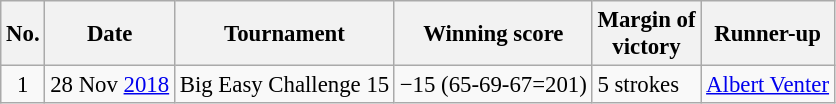<table class="wikitable" style="font-size:95%;">
<tr>
<th>No.</th>
<th>Date</th>
<th>Tournament</th>
<th>Winning score</th>
<th>Margin of<br>victory</th>
<th>Runner-up</th>
</tr>
<tr>
<td align=center>1</td>
<td align=right>28 Nov <a href='#'>2018</a></td>
<td>Big Easy Challenge 15</td>
<td>−15 (65-69-67=201)</td>
<td>5 strokes</td>
<td> <a href='#'>Albert Venter</a></td>
</tr>
</table>
